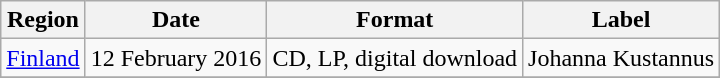<table class=wikitable>
<tr>
<th>Region</th>
<th>Date</th>
<th>Format</th>
<th>Label</th>
</tr>
<tr>
<td><a href='#'>Finland</a></td>
<td>12 February 2016</td>
<td>CD, LP, digital download</td>
<td>Johanna Kustannus</td>
</tr>
<tr>
</tr>
</table>
